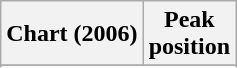<table class="wikitable sortable plainrowheaders">
<tr>
<th>Chart (2006)</th>
<th>Peak<br>position</th>
</tr>
<tr>
</tr>
<tr>
</tr>
<tr>
</tr>
<tr>
</tr>
</table>
